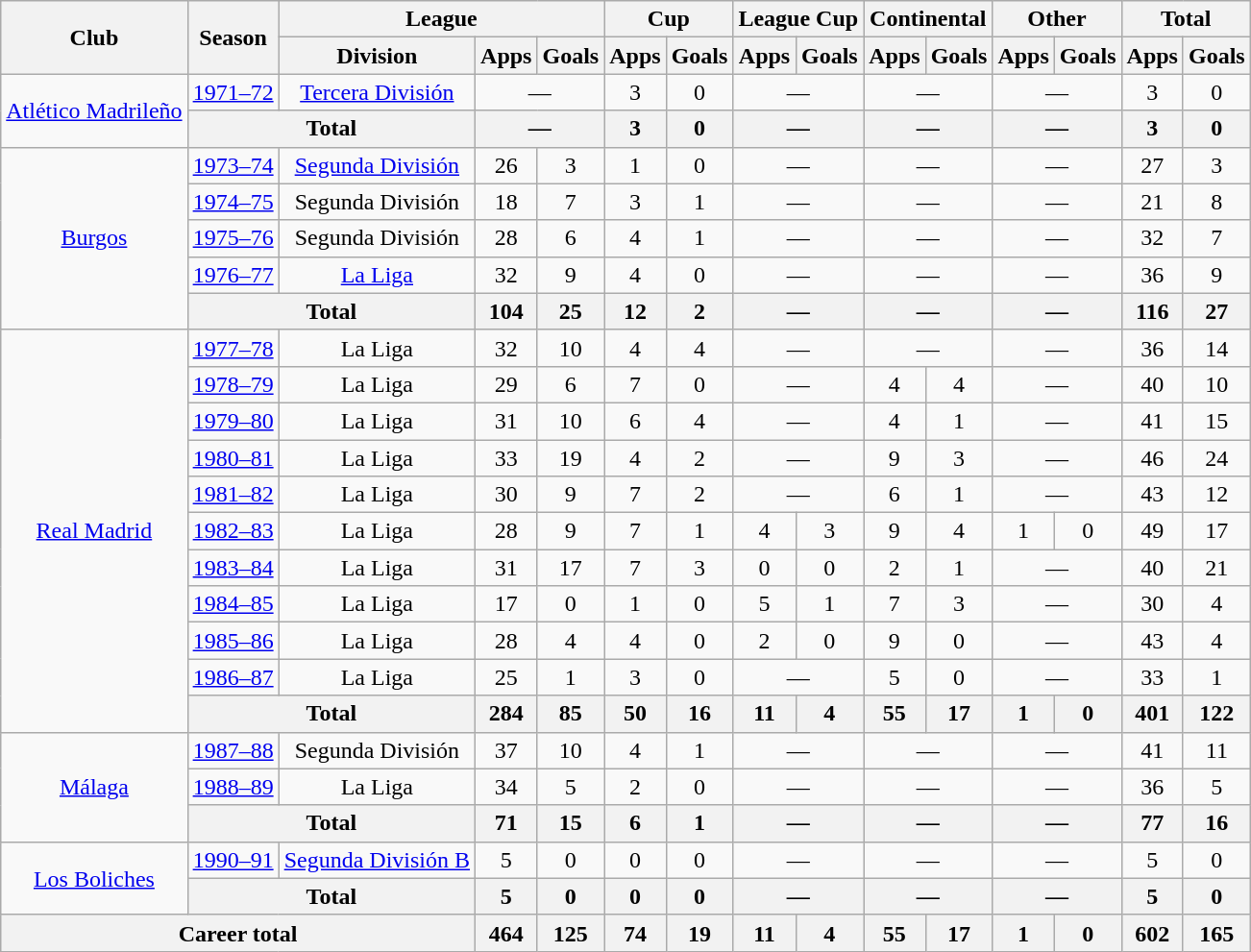<table class="wikitable" style="text-align:center;">
<tr>
<th rowspan="2">Club</th>
<th rowspan="2">Season</th>
<th colspan="3">League</th>
<th colspan="2">Cup</th>
<th colspan="2">League Cup</th>
<th colspan="2">Continental</th>
<th colspan="2">Other</th>
<th colspan="2">Total</th>
</tr>
<tr>
<th>Division</th>
<th>Apps</th>
<th>Goals</th>
<th>Apps</th>
<th>Goals</th>
<th>Apps</th>
<th>Goals</th>
<th>Apps</th>
<th>Goals</th>
<th>Apps</th>
<th>Goals</th>
<th>Apps</th>
<th>Goals</th>
</tr>
<tr>
<td rowspan="2"><a href='#'>Atlético Madrileño</a></td>
<td><a href='#'>1971–72</a></td>
<td><a href='#'>Tercera División</a></td>
<td colspan=2>—</td>
<td>3</td>
<td>0</td>
<td colspan=2>—</td>
<td colspan=2>—</td>
<td colspan=2>—</td>
<td>3</td>
<td>0</td>
</tr>
<tr>
<th colspan=2>Total</th>
<th colspan=2>—</th>
<th>3</th>
<th>0</th>
<th colspan=2>—</th>
<th colspan=2>—</th>
<th colspan=2>—</th>
<th>3</th>
<th>0</th>
</tr>
<tr>
<td rowspan="5"><a href='#'>Burgos</a></td>
<td><a href='#'>1973–74</a></td>
<td><a href='#'>Segunda División</a></td>
<td>26</td>
<td>3</td>
<td>1</td>
<td>0</td>
<td colspan=2>—</td>
<td colspan=2>—</td>
<td colspan=2>—</td>
<td>27</td>
<td>3</td>
</tr>
<tr>
<td><a href='#'>1974–75</a></td>
<td>Segunda División</td>
<td>18</td>
<td>7</td>
<td>3</td>
<td>1</td>
<td colspan=2>—</td>
<td colspan=2>—</td>
<td colspan=2>—</td>
<td>21</td>
<td>8</td>
</tr>
<tr>
<td><a href='#'>1975–76</a></td>
<td>Segunda División</td>
<td>28</td>
<td>6</td>
<td>4</td>
<td>1</td>
<td colspan=2>—</td>
<td colspan=2>—</td>
<td colspan=2>—</td>
<td>32</td>
<td>7</td>
</tr>
<tr>
<td><a href='#'>1976–77</a></td>
<td><a href='#'>La Liga</a></td>
<td>32</td>
<td>9</td>
<td>4</td>
<td>0</td>
<td colspan=2>—</td>
<td colspan=2>—</td>
<td colspan=2>—</td>
<td>36</td>
<td>9</td>
</tr>
<tr>
<th colspan=2>Total</th>
<th>104</th>
<th>25</th>
<th>12</th>
<th>2</th>
<th colspan=2>—</th>
<th colspan=2>—</th>
<th colspan=2>—</th>
<th>116</th>
<th>27</th>
</tr>
<tr>
<td rowspan="11"><a href='#'>Real Madrid</a></td>
<td><a href='#'>1977–78</a></td>
<td>La Liga</td>
<td>32</td>
<td>10</td>
<td>4</td>
<td>4</td>
<td colspan=2>—</td>
<td colspan=2>—</td>
<td colspan=2>—</td>
<td>36</td>
<td>14</td>
</tr>
<tr>
<td><a href='#'>1978–79</a></td>
<td>La Liga</td>
<td>29</td>
<td>6</td>
<td>7</td>
<td>0</td>
<td colspan=2>—</td>
<td>4</td>
<td>4</td>
<td colspan=2>—</td>
<td>40</td>
<td>10</td>
</tr>
<tr>
<td><a href='#'>1979–80</a></td>
<td>La Liga</td>
<td>31</td>
<td>10</td>
<td>6</td>
<td>4</td>
<td colspan=2>—</td>
<td>4</td>
<td>1</td>
<td colspan=2>—</td>
<td>41</td>
<td>15</td>
</tr>
<tr>
<td><a href='#'>1980–81</a></td>
<td>La Liga</td>
<td>33</td>
<td>19</td>
<td>4</td>
<td>2</td>
<td colspan=2>—</td>
<td>9</td>
<td>3</td>
<td colspan=2>—</td>
<td>46</td>
<td>24</td>
</tr>
<tr>
<td><a href='#'>1981–82</a></td>
<td>La Liga</td>
<td>30</td>
<td>9</td>
<td>7</td>
<td>2</td>
<td colspan=2>—</td>
<td>6</td>
<td>1</td>
<td colspan=2>—</td>
<td>43</td>
<td>12</td>
</tr>
<tr>
<td><a href='#'>1982–83</a></td>
<td>La Liga</td>
<td>28</td>
<td>9</td>
<td>7</td>
<td>1</td>
<td>4</td>
<td>3</td>
<td>9</td>
<td>4</td>
<td>1</td>
<td>0</td>
<td>49</td>
<td>17</td>
</tr>
<tr>
<td><a href='#'>1983–84</a></td>
<td>La Liga</td>
<td>31</td>
<td>17</td>
<td>7</td>
<td>3</td>
<td>0</td>
<td>0</td>
<td>2</td>
<td>1</td>
<td colspan=2>—</td>
<td>40</td>
<td>21</td>
</tr>
<tr>
<td><a href='#'>1984–85</a></td>
<td>La Liga</td>
<td>17</td>
<td>0</td>
<td>1</td>
<td>0</td>
<td>5</td>
<td>1</td>
<td>7</td>
<td>3</td>
<td colspan=2>—</td>
<td>30</td>
<td>4</td>
</tr>
<tr>
<td><a href='#'>1985–86</a></td>
<td>La Liga</td>
<td>28</td>
<td>4</td>
<td>4</td>
<td>0</td>
<td>2</td>
<td>0</td>
<td>9</td>
<td>0</td>
<td colspan=2>—</td>
<td>43</td>
<td>4</td>
</tr>
<tr>
<td><a href='#'>1986–87</a></td>
<td>La Liga</td>
<td>25</td>
<td>1</td>
<td>3</td>
<td>0</td>
<td colspan=2>—</td>
<td>5</td>
<td>0</td>
<td colspan=2>—</td>
<td>33</td>
<td>1</td>
</tr>
<tr>
<th colspan=2>Total</th>
<th>284</th>
<th>85</th>
<th>50</th>
<th>16</th>
<th>11</th>
<th>4</th>
<th>55</th>
<th>17</th>
<th>1</th>
<th>0</th>
<th>401</th>
<th>122</th>
</tr>
<tr>
<td rowspan="3"><a href='#'>Málaga</a></td>
<td><a href='#'>1987–88</a></td>
<td>Segunda División</td>
<td>37</td>
<td>10</td>
<td>4</td>
<td>1</td>
<td colspan=2>—</td>
<td colspan=2>—</td>
<td colspan=2>—</td>
<td>41</td>
<td>11</td>
</tr>
<tr>
<td><a href='#'>1988–89</a></td>
<td>La Liga</td>
<td>34</td>
<td>5</td>
<td>2</td>
<td>0</td>
<td colspan=2>—</td>
<td colspan=2>—</td>
<td colspan=2>—</td>
<td>36</td>
<td>5</td>
</tr>
<tr>
<th colspan=2>Total</th>
<th>71</th>
<th>15</th>
<th>6</th>
<th>1</th>
<th colspan=2>—</th>
<th colspan=2>—</th>
<th colspan=2>—</th>
<th>77</th>
<th>16</th>
</tr>
<tr>
<td rowspan="2"><a href='#'>Los Boliches</a></td>
<td><a href='#'>1990–91</a></td>
<td><a href='#'>Segunda División B</a></td>
<td>5</td>
<td>0</td>
<td>0</td>
<td>0</td>
<td colspan=2>—</td>
<td colspan=2>—</td>
<td colspan=2>—</td>
<td>5</td>
<td>0</td>
</tr>
<tr>
<th colspan=2>Total</th>
<th>5</th>
<th>0</th>
<th>0</th>
<th>0</th>
<th colspan=2>—</th>
<th colspan=2>—</th>
<th colspan=2>—</th>
<th>5</th>
<th>0</th>
</tr>
<tr>
<th colspan="3">Career total</th>
<th>464</th>
<th>125</th>
<th>74</th>
<th>19</th>
<th>11</th>
<th>4</th>
<th>55</th>
<th>17</th>
<th>1</th>
<th>0</th>
<th>602</th>
<th>165</th>
</tr>
</table>
